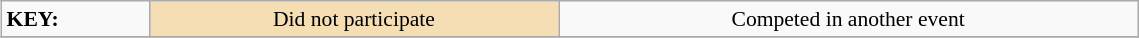<table class="wikitable" style="margin:0.5em; font-size:90%;position:relative;" width=60%>
<tr>
<td><strong>KEY:</strong></td>
<td bgcolor="wheat" align=center>Did not participate</td>
<td align=center>Competed in another event</td>
</tr>
<tr>
</tr>
</table>
